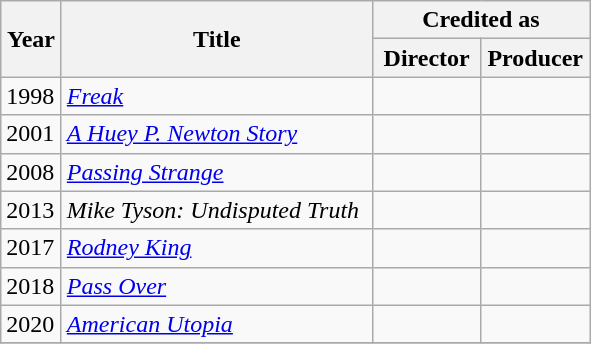<table class="wikitable" style="white-space:nowrap">
<tr>
<th rowspan="2" style="width:33px;">Year</th>
<th rowspan="2" style="width:200px;">Title</th>
<th colspan="4">Credited as</th>
</tr>
<tr>
<th width="65">Director</th>
<th width="65">Producer</th>
</tr>
<tr>
<td>1998</td>
<td><em><a href='#'>Freak</a></em></td>
<td></td>
<td></td>
</tr>
<tr>
<td>2001</td>
<td><em><a href='#'>A Huey P. Newton Story</a></em></td>
<td></td>
<td></td>
</tr>
<tr>
<td>2008</td>
<td><em><a href='#'>Passing Strange</a></em></td>
<td></td>
<td></td>
</tr>
<tr>
<td>2013</td>
<td><em>Mike Tyson: Undisputed Truth</em></td>
<td></td>
<td></td>
</tr>
<tr>
<td>2017</td>
<td><em><a href='#'>Rodney King</a></em></td>
<td></td>
<td></td>
</tr>
<tr>
<td>2018</td>
<td><em><a href='#'>Pass Over</a></em></td>
<td></td>
<td></td>
</tr>
<tr>
<td>2020</td>
<td><em><a href='#'>American Utopia</a></em></td>
<td></td>
<td></td>
</tr>
<tr>
</tr>
</table>
